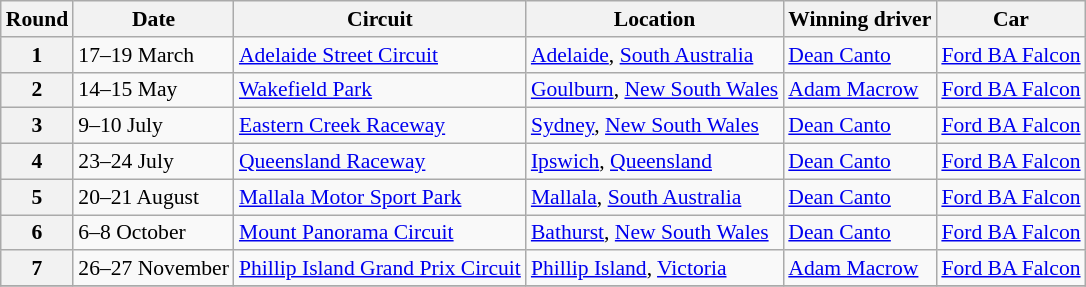<table class="wikitable" style="font-size: 90%;">
<tr>
<th>Round</th>
<th>Date</th>
<th>Circuit</th>
<th>Location</th>
<th>Winning driver</th>
<th>Car</th>
</tr>
<tr>
<th>1</th>
<td>17–19 March</td>
<td> <a href='#'>Adelaide Street Circuit</a></td>
<td><a href='#'>Adelaide</a>, <a href='#'>South Australia</a></td>
<td> <a href='#'>Dean Canto</a></td>
<td><a href='#'>Ford BA Falcon</a></td>
</tr>
<tr>
<th>2</th>
<td>14–15 May</td>
<td> <a href='#'>Wakefield Park</a></td>
<td><a href='#'>Goulburn</a>, <a href='#'>New South Wales</a></td>
<td> <a href='#'>Adam Macrow</a></td>
<td><a href='#'>Ford BA Falcon</a></td>
</tr>
<tr>
<th>3</th>
<td>9–10 July</td>
<td> <a href='#'>Eastern Creek Raceway</a></td>
<td><a href='#'>Sydney</a>, <a href='#'>New South Wales</a></td>
<td> <a href='#'>Dean Canto</a></td>
<td><a href='#'>Ford BA Falcon</a></td>
</tr>
<tr>
<th>4</th>
<td>23–24 July</td>
<td> <a href='#'>Queensland Raceway</a></td>
<td><a href='#'>Ipswich</a>, <a href='#'>Queensland</a></td>
<td> <a href='#'>Dean Canto</a></td>
<td><a href='#'>Ford BA Falcon</a></td>
</tr>
<tr>
<th>5</th>
<td>20–21 August</td>
<td> <a href='#'>Mallala Motor Sport Park</a></td>
<td><a href='#'>Mallala</a>, <a href='#'>South Australia</a></td>
<td> <a href='#'>Dean Canto</a></td>
<td><a href='#'>Ford BA Falcon</a></td>
</tr>
<tr>
<th>6</th>
<td>6–8 October</td>
<td> <a href='#'>Mount Panorama Circuit</a></td>
<td><a href='#'>Bathurst</a>, <a href='#'>New South Wales</a></td>
<td> <a href='#'>Dean Canto</a></td>
<td><a href='#'>Ford BA Falcon</a></td>
</tr>
<tr>
<th>7</th>
<td>26–27 November</td>
<td> <a href='#'>Phillip Island Grand Prix Circuit</a></td>
<td><a href='#'>Phillip Island</a>, <a href='#'>Victoria</a></td>
<td> <a href='#'>Adam Macrow</a></td>
<td><a href='#'>Ford BA Falcon</a></td>
</tr>
<tr>
</tr>
</table>
